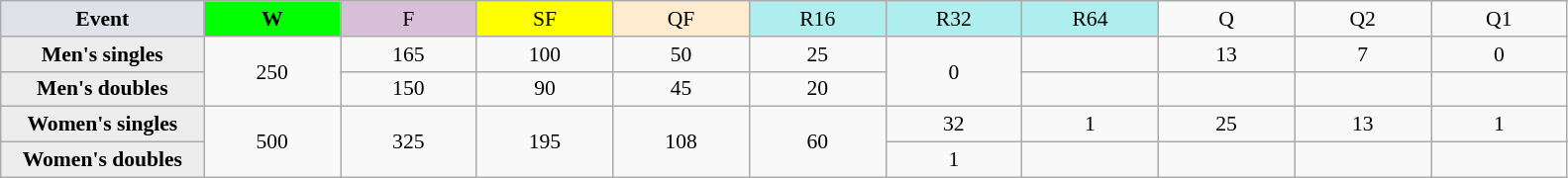<table class="wikitable nowrap" style=font-size:90%;text-align:center>
<tr>
<td style="width:130px; background:#dfe2e9;"><strong>Event</strong></td>
<td style="width:85px; background:lime;"><strong>W</strong></td>
<td style="width:85px; background:thistle;">F</td>
<td style="width:85px; background:#ff0;">SF</td>
<td style="width:85px; background:#ffebcd;">QF</td>
<td style="width:85px; background:#afeeee;">R16</td>
<td style="width:85px; background:#afeeee;">R32</td>
<td style="width:85px; background:#afeeee;">R64</td>
<td width=85>Q</td>
<td width=85>Q2</td>
<td width=85>Q1</td>
</tr>
<tr>
<th style="background:#ededed;">Men's singles</th>
<td rowspan=2>250</td>
<td>165</td>
<td>100</td>
<td>50</td>
<td>25</td>
<td rowspan=2>0</td>
<td></td>
<td>13</td>
<td>7</td>
<td>0</td>
</tr>
<tr>
<th style="background:#ededed;">Men's doubles</th>
<td>150</td>
<td>90</td>
<td>45</td>
<td>20</td>
<td></td>
<td></td>
<td></td>
<td></td>
</tr>
<tr>
<th style="background:#ededed;">Women's singles</th>
<td rowspan=2>500</td>
<td rowspan=2>325</td>
<td rowspan=2>195</td>
<td rowspan=2>108</td>
<td rowspan=2>60</td>
<td>32</td>
<td>1</td>
<td>25</td>
<td>13</td>
<td>1</td>
</tr>
<tr>
<th style="background:#ededed;">Women's doubles</th>
<td>1</td>
<td></td>
<td></td>
<td></td>
<td></td>
</tr>
</table>
